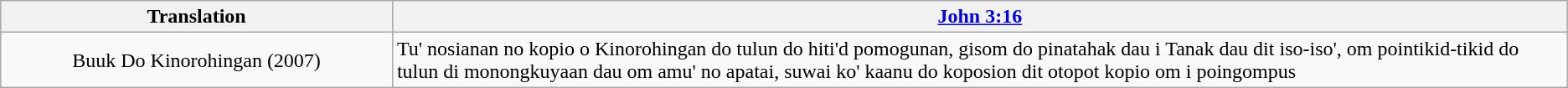<table class="wikitable">
<tr>
<th style="text-align:center; width:25%;">Translation</th>
<th><a href='#'>John 3:16</a></th>
</tr>
<tr>
<td style="text-align:center;">Buuk Do Kinorohingan (2007)</td>
<td>Tu' nosianan no kopio o Kinorohingan do tulun do hiti'd pomogunan, gisom do pinatahak dau i Tanak dau dit iso-iso', om pointikid-tikid do tulun di monongkuyaan dau om amu' no apatai, suwai ko' kaanu do koposion dit otopot kopio om i poingompus</td>
</tr>
</table>
